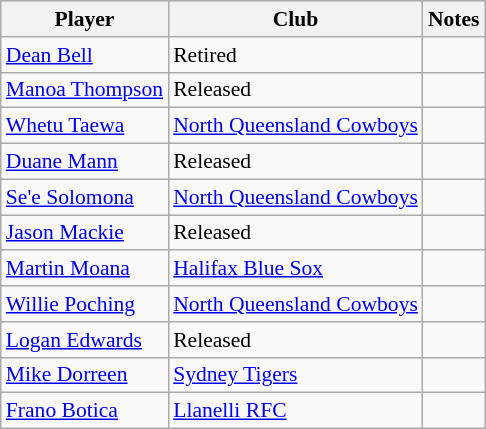<table class="wikitable" style="font-size:90%">
<tr bgcolor="#efefef">
<th>Player</th>
<th>Club</th>
<th>Notes</th>
</tr>
<tr>
<td><a href='#'>Dean Bell</a></td>
<td>Retired</td>
<td></td>
</tr>
<tr>
<td><a href='#'>Manoa Thompson</a></td>
<td>Released</td>
<td></td>
</tr>
<tr>
<td><a href='#'>Whetu Taewa</a></td>
<td><a href='#'>North Queensland Cowboys</a></td>
<td></td>
</tr>
<tr>
<td><a href='#'>Duane Mann</a></td>
<td>Released</td>
<td></td>
</tr>
<tr>
<td><a href='#'>Se'e Solomona</a></td>
<td><a href='#'>North Queensland Cowboys</a></td>
<td></td>
</tr>
<tr>
<td><a href='#'>Jason Mackie</a></td>
<td>Released</td>
<td></td>
</tr>
<tr>
<td><a href='#'>Martin Moana</a></td>
<td><a href='#'>Halifax Blue Sox</a></td>
<td></td>
</tr>
<tr>
<td><a href='#'>Willie Poching</a></td>
<td><a href='#'>North Queensland Cowboys</a></td>
<td></td>
</tr>
<tr>
<td><a href='#'>Logan Edwards</a></td>
<td>Released</td>
<td></td>
</tr>
<tr>
<td><a href='#'>Mike Dorreen</a></td>
<td><a href='#'>Sydney Tigers</a></td>
<td></td>
</tr>
<tr>
<td><a href='#'>Frano Botica</a></td>
<td><a href='#'>Llanelli RFC</a></td>
<td></td>
</tr>
</table>
